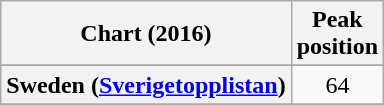<table class="wikitable sortable plainrowheaders" style="text-align:center;">
<tr>
<th>Chart (2016)</th>
<th>Peak<br>position</th>
</tr>
<tr>
</tr>
<tr>
</tr>
<tr>
<th scope="row">Sweden (<a href='#'>Sverigetopplistan</a>)</th>
<td>64</td>
</tr>
<tr>
</tr>
</table>
